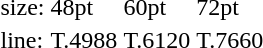<table style="margin-left:40px;">
<tr>
<td>size:</td>
<td>48pt</td>
<td>60pt</td>
<td>72pt</td>
</tr>
<tr>
<td>line:</td>
<td>T.4988</td>
<td>T.6120</td>
<td>T.7660</td>
</tr>
</table>
